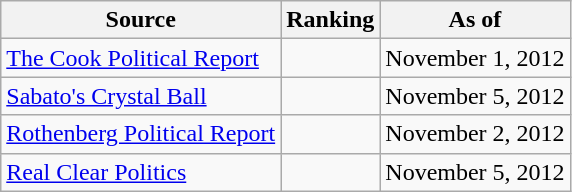<table class="wikitable" style="text-align:center">
<tr>
<th>Source</th>
<th>Ranking</th>
<th>As of</th>
</tr>
<tr>
<td align=left><a href='#'>The Cook Political Report</a></td>
<td></td>
<td>November 1, 2012</td>
</tr>
<tr>
<td align=left><a href='#'>Sabato's Crystal Ball</a></td>
<td></td>
<td>November 5, 2012</td>
</tr>
<tr>
<td align=left><a href='#'>Rothenberg Political Report</a></td>
<td></td>
<td>November 2, 2012</td>
</tr>
<tr>
<td align=left><a href='#'>Real Clear Politics</a></td>
<td></td>
<td>November 5, 2012</td>
</tr>
</table>
